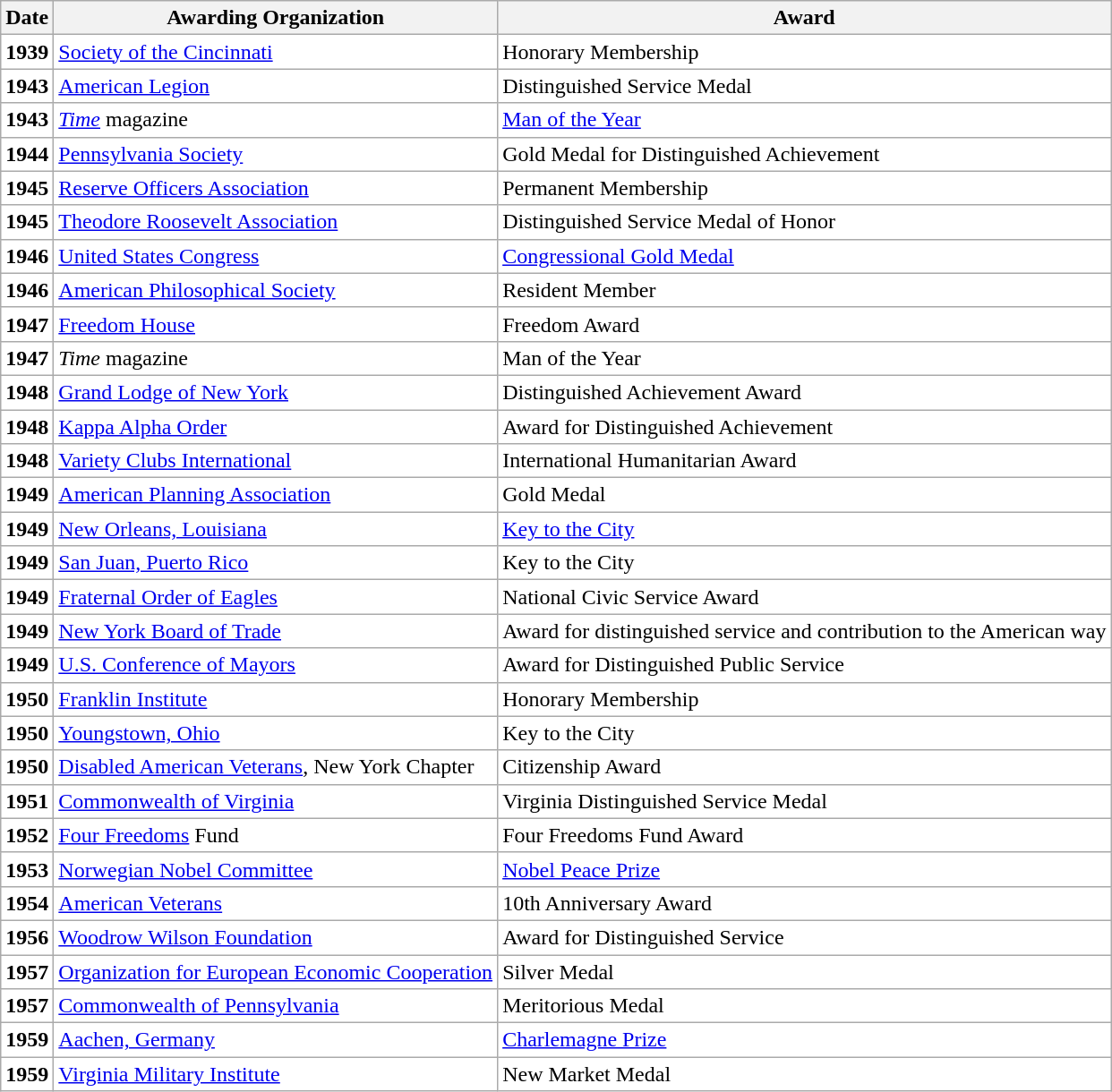<table class="wikitable" style="background:white">
<tr>
<th>Date</th>
<th>Awarding Organization</th>
<th>Award</th>
</tr>
<tr>
<td style="text-align:center;"><strong>1939</strong></td>
<td><a href='#'>Society of the Cincinnati</a></td>
<td>Honorary Membership </td>
</tr>
<tr>
<td style="text-align:center;"><strong>1943</strong></td>
<td><a href='#'>American Legion</a></td>
<td>Distinguished Service Medal</td>
</tr>
<tr>
<td><strong>1943</strong></td>
<td><em><a href='#'>Time</a></em> magazine</td>
<td><a href='#'>Man of the Year</a></td>
</tr>
<tr>
<td style="text-align:center;"><strong>1944</strong></td>
<td><a href='#'>Pennsylvania Society</a></td>
<td>Gold Medal for Distinguished Achievement</td>
</tr>
<tr>
<td style="text-align:center;"><strong>1945</strong></td>
<td><a href='#'>Reserve Officers Association</a></td>
<td>Permanent Membership</td>
</tr>
<tr>
<td style="text-align:center;"><strong>1945</strong></td>
<td><a href='#'>Theodore Roosevelt Association</a></td>
<td>Distinguished Service Medal of Honor</td>
</tr>
<tr>
<td style="text-align:center;"><strong>1946</strong></td>
<td><a href='#'>United States Congress</a></td>
<td><a href='#'>Congressional Gold Medal</a></td>
</tr>
<tr>
<td><strong>1946</strong></td>
<td><a href='#'>American Philosophical Society</a></td>
<td>Resident Member</td>
</tr>
<tr>
<td style="text-align:center;"><strong>1947</strong></td>
<td><a href='#'>Freedom House</a></td>
<td>Freedom Award</td>
</tr>
<tr>
<td><strong>1947</strong></td>
<td><em>Time</em> magazine</td>
<td>Man of the Year</td>
</tr>
<tr>
<td style="text-align:center;"><strong>1948</strong></td>
<td><a href='#'>Grand Lodge of New York</a></td>
<td>Distinguished Achievement Award</td>
</tr>
<tr>
<td style="text-align:center;"><strong>1948</strong></td>
<td><a href='#'>Kappa Alpha Order</a></td>
<td>Award for Distinguished Achievement</td>
</tr>
<tr>
<td style="text-align:center;"><strong>1948</strong></td>
<td><a href='#'>Variety Clubs International</a></td>
<td>International Humanitarian Award</td>
</tr>
<tr>
<td style="text-align:center;"><strong>1949</strong></td>
<td><a href='#'>American Planning Association</a></td>
<td>Gold Medal</td>
</tr>
<tr>
<td style="text-align:center;"><strong>1949</strong></td>
<td><a href='#'>New Orleans, Louisiana</a></td>
<td><a href='#'>Key to the City</a></td>
</tr>
<tr>
<td style="text-align:center;"><strong>1949</strong></td>
<td><a href='#'>San Juan, Puerto Rico</a></td>
<td>Key to the City</td>
</tr>
<tr>
<td style="text-align:center;"><strong>1949</strong></td>
<td><a href='#'>Fraternal Order of Eagles</a></td>
<td>National Civic Service Award</td>
</tr>
<tr>
<td style="text-align:center;"><strong>1949</strong></td>
<td><a href='#'>New York Board of Trade</a></td>
<td>Award for distinguished service and contribution to the American way</td>
</tr>
<tr>
<td><strong>1949</strong></td>
<td><a href='#'>U.S. Conference of Mayors</a></td>
<td>Award for Distinguished Public Service</td>
</tr>
<tr>
<td><strong>1950</strong></td>
<td><a href='#'>Franklin Institute</a></td>
<td>Honorary Membership</td>
</tr>
<tr>
<td><strong>1950</strong></td>
<td><a href='#'>Youngstown, Ohio</a></td>
<td>Key to the City</td>
</tr>
<tr>
<td><strong>1950</strong></td>
<td><a href='#'>Disabled American Veterans</a>, New York Chapter</td>
<td>Citizenship Award</td>
</tr>
<tr>
<td><strong>1951</strong></td>
<td><a href='#'>Commonwealth of Virginia</a></td>
<td>Virginia Distinguished Service Medal</td>
</tr>
<tr>
<td><strong>1952</strong></td>
<td><a href='#'>Four Freedoms</a> Fund</td>
<td>Four Freedoms Fund Award</td>
</tr>
<tr>
<td><strong>1953</strong></td>
<td><a href='#'>Norwegian Nobel Committee</a></td>
<td><a href='#'>Nobel Peace Prize</a></td>
</tr>
<tr>
<td><strong>1954</strong></td>
<td><a href='#'>American Veterans</a></td>
<td>10th Anniversary Award</td>
</tr>
<tr>
<td><strong>1956</strong></td>
<td><a href='#'>Woodrow Wilson Foundation</a></td>
<td>Award for Distinguished Service</td>
</tr>
<tr>
<td><strong>1957</strong></td>
<td><a href='#'>Organization for European Economic Cooperation</a></td>
<td>Silver Medal</td>
</tr>
<tr>
<td><strong>1957</strong></td>
<td><a href='#'>Commonwealth of Pennsylvania</a></td>
<td>Meritorious Medal</td>
</tr>
<tr>
<td><strong>1959</strong></td>
<td><a href='#'>Aachen, Germany</a></td>
<td><a href='#'>Charlemagne Prize</a></td>
</tr>
<tr>
<td><strong>1959</strong></td>
<td><a href='#'>Virginia Military Institute</a></td>
<td>New Market Medal</td>
</tr>
</table>
